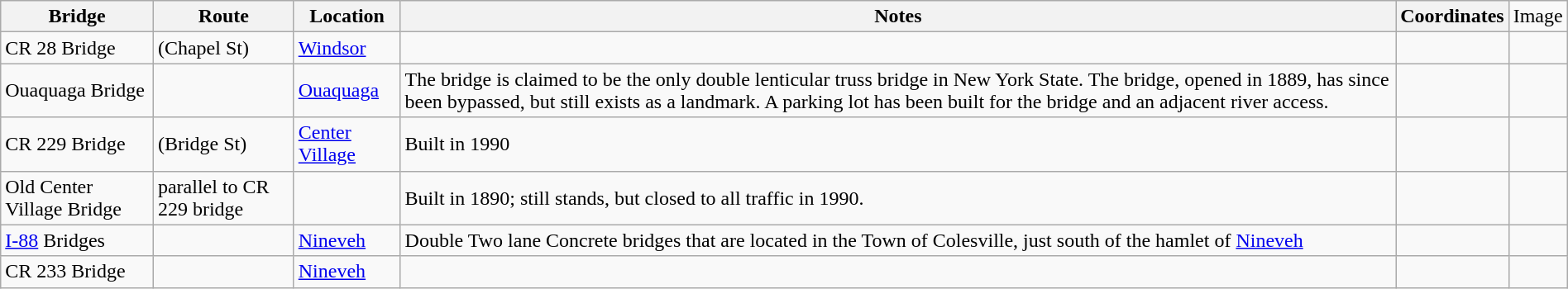<table class="wikitable" style="width:100%">
<tr>
<th>Bridge</th>
<th>Route</th>
<th>Location</th>
<th>Notes</th>
<th>Coordinates</th>
<td>Image</td>
</tr>
<tr>
<td>CR 28 Bridge</td>
<td> (Chapel St)</td>
<td><a href='#'>Windsor</a></td>
<td></td>
<td></td>
<td></td>
</tr>
<tr>
<td>Ouaquaga Bridge</td>
<td></td>
<td><a href='#'>Ouaquaga</a></td>
<td>The bridge is claimed to be the only double lenticular truss bridge in New York State. The bridge, opened in 1889, has since been bypassed, but still exists as a landmark. A parking lot has been built for the bridge and an adjacent river access.</td>
<td></td>
<td></td>
</tr>
<tr>
<td>CR 229 Bridge</td>
<td> (Bridge St)</td>
<td><a href='#'>Center Village</a></td>
<td>Built in 1990</td>
<td></td>
<td></td>
</tr>
<tr>
<td>Old Center Village Bridge</td>
<td>parallel to CR 229 bridge</td>
<td></td>
<td>Built in 1890; still stands, but closed to all traffic in 1990.</td>
<td></td>
<td></td>
</tr>
<tr>
<td><a href='#'>I-88</a> Bridges</td>
<td></td>
<td><a href='#'>Nineveh</a></td>
<td>Double Two lane Concrete bridges that are located in the Town of Colesville, just south of the hamlet of <a href='#'>Nineveh</a></td>
<td></td>
<td></td>
</tr>
<tr>
<td>CR 233 Bridge</td>
<td></td>
<td><a href='#'>Nineveh</a></td>
<td></td>
<td></td>
<td></td>
</tr>
</table>
